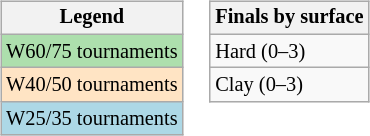<table>
<tr valign=top>
<td><br><table class=wikitable style="font-size:85%">
<tr>
<th>Legend</th>
</tr>
<tr style="background:#addfad;">
<td>W60/75 tournaments</td>
</tr>
<tr style="background:#ffe4c4;">
<td>W40/50 tournaments</td>
</tr>
<tr style="background:lightblue;">
<td>W25/35 tournaments</td>
</tr>
</table>
</td>
<td><br><table class=wikitable style="font-size:85%">
<tr>
<th>Finals by surface</th>
</tr>
<tr>
<td>Hard (0–3)</td>
</tr>
<tr>
<td>Clay (0–3)</td>
</tr>
</table>
</td>
</tr>
</table>
